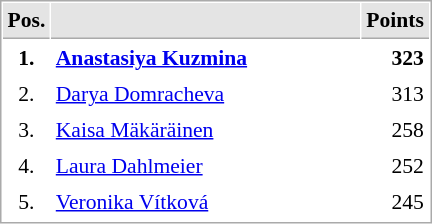<table cellspacing="1" cellpadding="3" style="border:1px solid #AAAAAA;font-size:90%">
<tr bgcolor="#E4E4E4">
<th style="border-bottom:1px solid #AAAAAA" width=10>Pos.</th>
<th style="border-bottom:1px solid #AAAAAA" width=200></th>
<th style="border-bottom:1px solid #AAAAAA" width=20>Points</th>
</tr>
<tr>
<td align="center"><strong>1.</strong></td>
<td> <strong><a href='#'>Anastasiya Kuzmina</a></strong></td>
<td align="right"><strong>323</strong></td>
</tr>
<tr>
<td align="center">2.</td>
<td> <a href='#'>Darya Domracheva</a></td>
<td align="right">313</td>
</tr>
<tr>
<td align="center">3.</td>
<td> <a href='#'>Kaisa Mäkäräinen</a></td>
<td align="right">258</td>
</tr>
<tr>
<td align="center">4.</td>
<td> <a href='#'>Laura Dahlmeier</a></td>
<td align="right">252</td>
</tr>
<tr>
<td align="center">5.</td>
<td> <a href='#'>Veronika Vítková</a></td>
<td align="right">245</td>
</tr>
<tr>
</tr>
</table>
